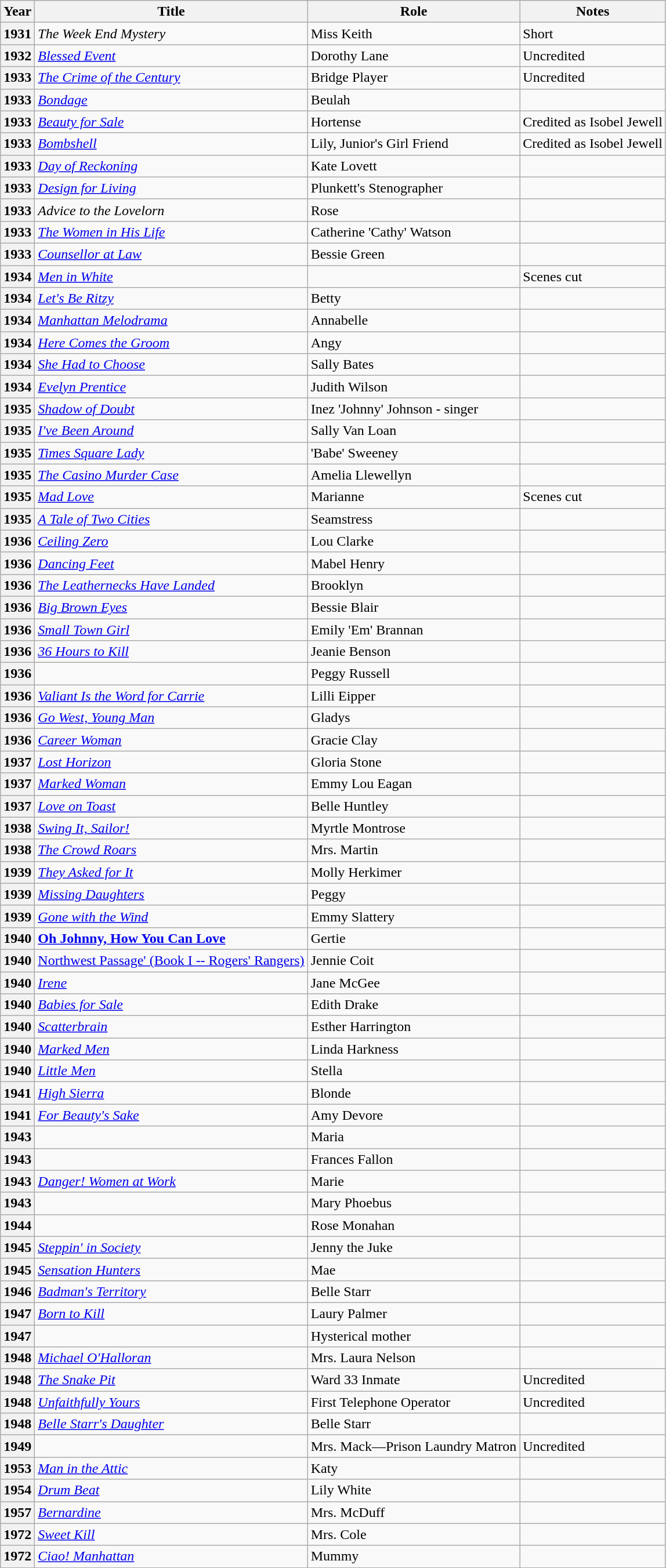<table class="wikitable sortable plainrowheaders" style="font-size:%;">
<tr>
<th>Year</th>
<th>Title</th>
<th>Role</th>
<th>Notes</th>
</tr>
<tr>
<th scope="row">1931</th>
<td><em>The Week End Mystery</em></td>
<td>Miss Keith</td>
<td>Short</td>
</tr>
<tr>
<th scope="row">1932</th>
<td><em><a href='#'>Blessed Event</a></em></td>
<td>Dorothy Lane</td>
<td>Uncredited</td>
</tr>
<tr>
<th scope="row">1933</th>
<td><em><a href='#'>The Crime of the Century</a></em></td>
<td>Bridge Player</td>
<td>Uncredited</td>
</tr>
<tr>
<th scope="row">1933</th>
<td><em><a href='#'>Bondage</a></em></td>
<td>Beulah</td>
<td></td>
</tr>
<tr>
<th scope="row">1933</th>
<td><em><a href='#'>Beauty for Sale</a></em></td>
<td>Hortense</td>
<td>Credited as Isobel Jewell</td>
</tr>
<tr>
<th scope="row">1933</th>
<td><em><a href='#'>Bombshell</a></em></td>
<td>Lily, Junior's Girl Friend</td>
<td>Credited as Isobel Jewell</td>
</tr>
<tr>
<th scope="row">1933</th>
<td><em><a href='#'>Day of Reckoning</a></em></td>
<td>Kate Lovett</td>
<td></td>
</tr>
<tr>
<th scope="row">1933</th>
<td><em><a href='#'>Design for Living</a></em></td>
<td>Plunkett's Stenographer</td>
<td></td>
</tr>
<tr>
<th scope="row">1933</th>
<td><em>Advice to the Lovelorn</em></td>
<td>Rose</td>
<td></td>
</tr>
<tr>
<th scope="row">1933</th>
<td><em><a href='#'>The Women in His Life</a></em></td>
<td>Catherine 'Cathy' Watson</td>
<td></td>
</tr>
<tr>
<th scope="row">1933</th>
<td><em><a href='#'>Counsellor at Law</a></em></td>
<td>Bessie Green</td>
<td></td>
</tr>
<tr>
<th scope="row">1934</th>
<td><em><a href='#'>Men in White</a></em></td>
<td></td>
<td>Scenes cut</td>
</tr>
<tr>
<th scope="row">1934</th>
<td><em><a href='#'>Let's Be Ritzy</a></em></td>
<td>Betty</td>
<td></td>
</tr>
<tr>
<th scope="row">1934</th>
<td><em><a href='#'>Manhattan Melodrama</a></em></td>
<td>Annabelle</td>
<td></td>
</tr>
<tr>
<th scope="row">1934</th>
<td><em><a href='#'>Here Comes the Groom</a></em></td>
<td>Angy</td>
<td></td>
</tr>
<tr>
<th scope="row">1934</th>
<td><em><a href='#'>She Had to Choose</a></em></td>
<td>Sally Bates</td>
<td></td>
</tr>
<tr>
<th scope="row">1934</th>
<td><em><a href='#'>Evelyn Prentice</a></em></td>
<td>Judith Wilson</td>
<td></td>
</tr>
<tr>
<th scope="row">1935</th>
<td><em><a href='#'>Shadow of Doubt</a></em></td>
<td>Inez 'Johnny' Johnson - singer</td>
<td></td>
</tr>
<tr>
<th scope="row">1935</th>
<td><em><a href='#'>I've Been Around</a></em></td>
<td>Sally Van Loan</td>
<td></td>
</tr>
<tr>
<th scope="row">1935</th>
<td><em><a href='#'>Times Square Lady</a></em></td>
<td>'Babe' Sweeney</td>
<td></td>
</tr>
<tr>
<th scope="row">1935</th>
<td><em><a href='#'>The Casino Murder Case</a></em></td>
<td>Amelia Llewellyn</td>
<td></td>
</tr>
<tr>
<th scope="row">1935</th>
<td><em><a href='#'>Mad Love</a></em></td>
<td>Marianne</td>
<td>Scenes cut</td>
</tr>
<tr>
<th scope="row">1935</th>
<td><em><a href='#'>A Tale of Two Cities</a></em></td>
<td>Seamstress</td>
<td></td>
</tr>
<tr>
<th scope="row">1936</th>
<td><em><a href='#'>Ceiling Zero</a></em></td>
<td>Lou Clarke</td>
<td></td>
</tr>
<tr>
<th scope="row">1936</th>
<td><em><a href='#'>Dancing Feet</a></em></td>
<td>Mabel Henry</td>
<td></td>
</tr>
<tr>
<th scope="row">1936</th>
<td><em><a href='#'>The Leathernecks Have Landed</a></em></td>
<td>Brooklyn</td>
<td></td>
</tr>
<tr>
<th scope="row">1936</th>
<td><em><a href='#'>Big Brown Eyes</a></em></td>
<td>Bessie Blair</td>
<td></td>
</tr>
<tr>
<th scope="row">1936</th>
<td><em><a href='#'>Small Town Girl</a></em></td>
<td>Emily 'Em' Brannan</td>
<td></td>
</tr>
<tr>
<th scope="row">1936</th>
<td><em><a href='#'>36 Hours to Kill</a></em></td>
<td>Jeanie Benson</td>
<td></td>
</tr>
<tr>
<th scope="row">1936</th>
<td><em></em></td>
<td>Peggy Russell</td>
<td></td>
</tr>
<tr>
<th scope="row">1936</th>
<td><em><a href='#'>Valiant Is the Word for Carrie</a></em></td>
<td>Lilli Eipper</td>
<td></td>
</tr>
<tr>
<th scope="row">1936</th>
<td><em><a href='#'>Go West, Young Man</a></em></td>
<td>Gladys</td>
<td></td>
</tr>
<tr>
<th scope="row">1936</th>
<td><em><a href='#'>Career Woman</a></em></td>
<td>Gracie Clay</td>
<td></td>
</tr>
<tr>
<th scope="row">1937</th>
<td><em><a href='#'>Lost Horizon</a></em></td>
<td>Gloria Stone</td>
<td></td>
</tr>
<tr>
<th scope="row">1937</th>
<td><em><a href='#'>Marked Woman</a></em></td>
<td>Emmy Lou Eagan</td>
<td></td>
</tr>
<tr>
<th scope="row">1937</th>
<td><em><a href='#'>Love on Toast</a></em></td>
<td>Belle Huntley</td>
<td></td>
</tr>
<tr>
<th scope="row">1938</th>
<td><em><a href='#'>Swing It, Sailor!</a></em></td>
<td>Myrtle Montrose</td>
<td></td>
</tr>
<tr>
<th scope="row">1938</th>
<td><em><a href='#'>The Crowd Roars</a></em></td>
<td>Mrs. Martin</td>
<td></td>
</tr>
<tr>
<th scope="row">1939</th>
<td><em><a href='#'>They Asked for It</a></em></td>
<td>Molly Herkimer</td>
<td></td>
</tr>
<tr>
<th scope="row">1939</th>
<td><em><a href='#'>Missing Daughters</a></em></td>
<td>Peggy</td>
<td></td>
</tr>
<tr>
<th scope="row">1939</th>
<td><em><a href='#'>Gone with the Wind</a></em></td>
<td>Emmy Slattery</td>
<td></td>
</tr>
<tr>
<th scope="row">1940</th>
<td><strong><a href='#'>Oh Johnny, How You Can Love</a><em></td>
<td>Gertie</td>
<td></td>
</tr>
<tr>
<th scope="row">1940</th>
<td></strong><a href='#'>Northwest Passage' (Book I -- Rogers' Rangers)</a></em></td>
<td>Jennie Coit</td>
<td></td>
</tr>
<tr>
<th scope="row">1940</th>
<td><em><a href='#'>Irene</a></em></td>
<td>Jane McGee</td>
<td></td>
</tr>
<tr>
<th scope="row">1940</th>
<td><em><a href='#'>Babies for Sale</a></em></td>
<td>Edith Drake</td>
<td></td>
</tr>
<tr>
<th scope="row">1940</th>
<td><em><a href='#'>Scatterbrain</a></em></td>
<td>Esther Harrington</td>
<td></td>
</tr>
<tr>
<th scope="row">1940</th>
<td><em><a href='#'>Marked Men</a></em></td>
<td>Linda Harkness</td>
<td></td>
</tr>
<tr>
<th scope="row">1940</th>
<td><em><a href='#'>Little Men</a></em></td>
<td>Stella</td>
<td></td>
</tr>
<tr>
<th scope="row">1941</th>
<td><em><a href='#'>High Sierra</a></em></td>
<td>Blonde</td>
<td></td>
</tr>
<tr>
<th scope="row">1941</th>
<td><em><a href='#'>For Beauty's Sake</a></em></td>
<td>Amy Devore</td>
<td></td>
</tr>
<tr>
<th scope="row">1943</th>
<td><em></em></td>
<td>Maria</td>
<td></td>
</tr>
<tr>
<th scope="row">1943</th>
<td><em></em></td>
<td>Frances Fallon</td>
<td></td>
</tr>
<tr>
<th scope="row">1943</th>
<td><em><a href='#'>Danger! Women at Work</a></em></td>
<td>Marie</td>
<td></td>
</tr>
<tr>
<th scope="row">1943</th>
<td><em></em></td>
<td>Mary Phoebus</td>
<td></td>
</tr>
<tr>
<th scope="row">1944</th>
<td><em></em></td>
<td>Rose Monahan</td>
<td></td>
</tr>
<tr>
<th scope="row">1945</th>
<td><em><a href='#'>Steppin' in Society</a></em></td>
<td>Jenny the Juke</td>
<td></td>
</tr>
<tr>
<th scope="row">1945</th>
<td><em><a href='#'>Sensation Hunters</a></em></td>
<td>Mae</td>
<td></td>
</tr>
<tr>
<th scope="row">1946</th>
<td><em><a href='#'>Badman's Territory</a></em></td>
<td>Belle Starr</td>
<td></td>
</tr>
<tr>
<th scope="row">1947</th>
<td><em><a href='#'>Born to Kill</a></em></td>
<td>Laury Palmer</td>
<td></td>
</tr>
<tr>
<th scope="row">1947</th>
<td><em></em></td>
<td>Hysterical mother</td>
<td></td>
</tr>
<tr>
<th scope="row">1948</th>
<td><em><a href='#'>Michael O'Halloran</a></em></td>
<td>Mrs. Laura Nelson</td>
<td></td>
</tr>
<tr>
<th scope="row">1948</th>
<td><em><a href='#'>The Snake Pit</a></em></td>
<td>Ward 33 Inmate</td>
<td>Uncredited</td>
</tr>
<tr>
<th scope="row">1948</th>
<td><em><a href='#'>Unfaithfully Yours</a></em></td>
<td>First Telephone Operator</td>
<td>Uncredited</td>
</tr>
<tr>
<th scope="row">1948</th>
<td><em><a href='#'>Belle Starr's Daughter</a></em></td>
<td>Belle Starr</td>
<td></td>
</tr>
<tr>
<th scope="row">1949</th>
<td><em></em></td>
<td>Mrs. Mack—Prison Laundry Matron</td>
<td>Uncredited</td>
</tr>
<tr>
<th scope="row">1953</th>
<td><em><a href='#'>Man in the Attic</a></em></td>
<td>Katy</td>
<td></td>
</tr>
<tr>
<th scope="row">1954</th>
<td><em><a href='#'>Drum Beat</a></em></td>
<td>Lily White</td>
<td></td>
</tr>
<tr>
<th scope="row">1957</th>
<td><em><a href='#'>Bernardine</a></em></td>
<td>Mrs. McDuff</td>
<td></td>
</tr>
<tr>
<th scope="row">1972</th>
<td><em><a href='#'>Sweet Kill</a></em></td>
<td>Mrs. Cole</td>
<td></td>
</tr>
<tr>
<th scope="row">1972</th>
<td><em><a href='#'>Ciao! Manhattan</a></em></td>
<td>Mummy</td>
<td></td>
</tr>
</table>
